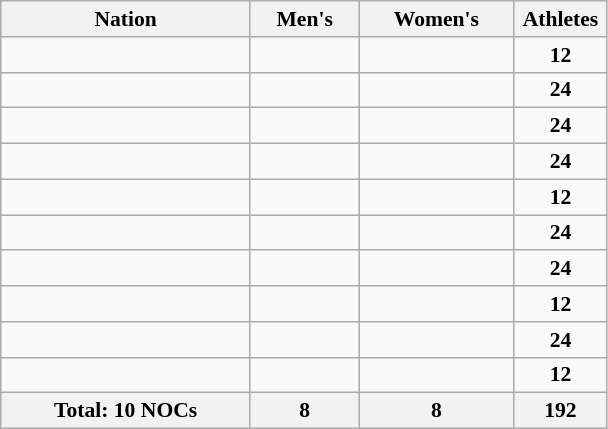<table class="wikitable sortable" width=405 style="text-align:center; font-size:90%">
<tr>
<th>Nation</th>
<th>Men's</th>
<th>Women's</th>
<th width=55>Athletes</th>
</tr>
<tr>
<td style="text-align:left;"></td>
<td></td>
<td></td>
<td><strong>12</strong></td>
</tr>
<tr>
<td style="text-align:left;"></td>
<td></td>
<td></td>
<td><strong>24</strong></td>
</tr>
<tr>
<td style="text-align:left;"></td>
<td></td>
<td></td>
<td><strong>24</strong></td>
</tr>
<tr>
<td style="text-align:left;"></td>
<td></td>
<td></td>
<td><strong>24</strong></td>
</tr>
<tr>
<td style="text-align:left;"></td>
<td></td>
<td></td>
<td><strong>12</strong></td>
</tr>
<tr>
<td style="text-align:left;"></td>
<td></td>
<td></td>
<td><strong>24</strong></td>
</tr>
<tr>
<td style="text-align:left;"></td>
<td></td>
<td></td>
<td><strong>24</strong></td>
</tr>
<tr>
<td style="text-align:left;"></td>
<td></td>
<td></td>
<td><strong>12</strong></td>
</tr>
<tr>
<td style="text-align:left;"></td>
<td></td>
<td></td>
<td><strong>24</strong></td>
</tr>
<tr>
<td style="text-align:left;"></td>
<td></td>
<td></td>
<td><strong>12</strong></td>
</tr>
<tr>
<th>Total: 10 NOCs</th>
<th>8</th>
<th>8</th>
<th>192</th>
</tr>
</table>
